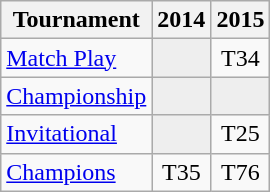<table class="wikitable" style="text-align:center;">
<tr>
<th>Tournament</th>
<th>2014</th>
<th>2015</th>
</tr>
<tr>
<td align="left"><a href='#'>Match Play</a></td>
<td style="background:#eeeeee;"></td>
<td>T34</td>
</tr>
<tr>
<td align="left"><a href='#'>Championship</a></td>
<td style="background:#eeeeee;"></td>
<td style="background:#eeeeee;"></td>
</tr>
<tr>
<td align="left"><a href='#'>Invitational</a></td>
<td style="background:#eeeeee;"></td>
<td>T25</td>
</tr>
<tr>
<td align="left"><a href='#'>Champions</a></td>
<td>T35</td>
<td>T76</td>
</tr>
</table>
